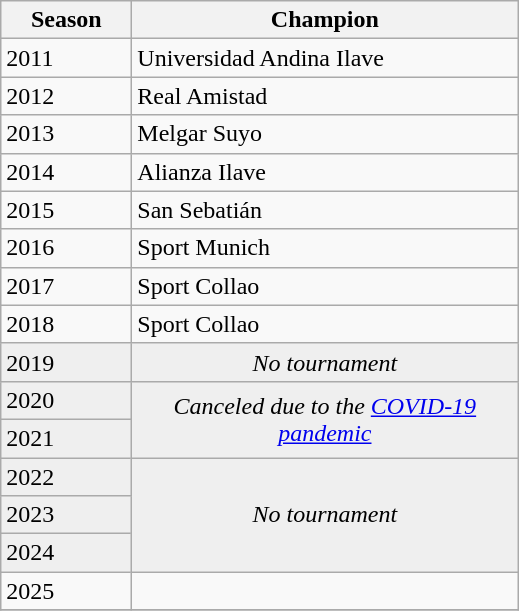<table class="wikitable sortable">
<tr>
<th width=80px>Season</th>
<th width=250px>Champion</th>
</tr>
<tr>
<td>2011</td>
<td>Universidad Andina Ilave</td>
</tr>
<tr>
<td>2012</td>
<td>Real Amistad</td>
</tr>
<tr>
<td>2013</td>
<td>Melgar Suyo</td>
</tr>
<tr>
<td>2014</td>
<td>Alianza Ilave</td>
</tr>
<tr>
<td>2015</td>
<td>San Sebatián</td>
</tr>
<tr>
<td>2016</td>
<td>Sport Munich</td>
</tr>
<tr>
<td>2017</td>
<td>Sport Collao</td>
</tr>
<tr>
<td>2018</td>
<td>Sport Collao</td>
</tr>
<tr bgcolor=#efefef>
<td>2019</td>
<td colspan="1" align=center><em>No tournament</em></td>
</tr>
<tr bgcolor=#efefef>
<td>2020</td>
<td rowspan=2 colspan="2" align=center><em>Canceled due to the <a href='#'>COVID-19 pandemic</a></em></td>
</tr>
<tr bgcolor=#efefef>
<td>2021</td>
</tr>
<tr bgcolor=#efefef>
<td>2022</td>
<td rowspan=3 colspan="1" align=center><em>No tournament</em></td>
</tr>
<tr bgcolor=#efefef>
<td>2023</td>
</tr>
<tr bgcolor=#efefef>
<td>2024</td>
</tr>
<tr>
<td>2025</td>
<td></td>
</tr>
<tr>
</tr>
</table>
